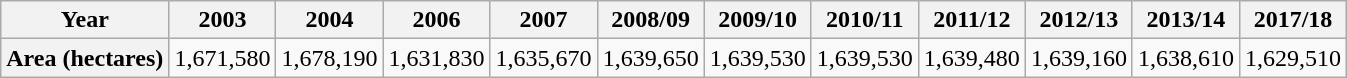<table class="wikitable">
<tr>
<th>Year</th>
<th>2003</th>
<th>2004</th>
<th>2006</th>
<th>2007</th>
<th>2008/09</th>
<th>2009/10</th>
<th>2010/11</th>
<th>2011/12</th>
<th>2012/13</th>
<th>2013/14</th>
<th>2017/18</th>
</tr>
<tr>
<th>Area (hectares)</th>
<td>1,671,580</td>
<td> 1,678,190</td>
<td> 1,631,830</td>
<td> 1,635,670</td>
<td> 1,639,650</td>
<td> 1,639,530</td>
<td> 1,639,530</td>
<td> 1,639,480</td>
<td> 1,639,160</td>
<td> 1,638,610</td>
<td> 1,629,510</td>
</tr>
</table>
